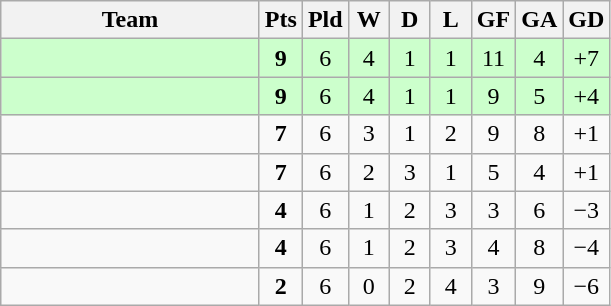<table class="wikitable" style="text-align:center;">
<tr>
<th width=165>Team</th>
<th width=20>Pts</th>
<th width=20>Pld</th>
<th width=20>W</th>
<th width=20>D</th>
<th width=20>L</th>
<th width=20>GF</th>
<th width=20>GA</th>
<th width=20>GD</th>
</tr>
<tr style="background:#ccffcc;">
<td style="text-align:left;"></td>
<td><strong>9</strong></td>
<td>6</td>
<td>4</td>
<td>1</td>
<td>1</td>
<td>11</td>
<td>4</td>
<td>+7</td>
</tr>
<tr style="background:#ccffcc;">
<td style="text-align:left;"></td>
<td><strong>9</strong></td>
<td>6</td>
<td>4</td>
<td>1</td>
<td>1</td>
<td>9</td>
<td>5</td>
<td>+4</td>
</tr>
<tr>
<td style="text-align:left;"></td>
<td><strong>7</strong></td>
<td>6</td>
<td>3</td>
<td>1</td>
<td>2</td>
<td>9</td>
<td>8</td>
<td>+1</td>
</tr>
<tr>
<td style="text-align:left;"></td>
<td><strong>7</strong></td>
<td>6</td>
<td>2</td>
<td>3</td>
<td>1</td>
<td>5</td>
<td>4</td>
<td>+1</td>
</tr>
<tr>
<td style="text-align:left;"></td>
<td><strong>4</strong></td>
<td>6</td>
<td>1</td>
<td>2</td>
<td>3</td>
<td>3</td>
<td>6</td>
<td>−3</td>
</tr>
<tr>
<td style="text-align:left;"></td>
<td><strong>4</strong></td>
<td>6</td>
<td>1</td>
<td>2</td>
<td>3</td>
<td>4</td>
<td>8</td>
<td>−4</td>
</tr>
<tr>
<td style="text-align:left;"></td>
<td><strong>2</strong></td>
<td>6</td>
<td>0</td>
<td>2</td>
<td>4</td>
<td>3</td>
<td>9</td>
<td>−6</td>
</tr>
</table>
